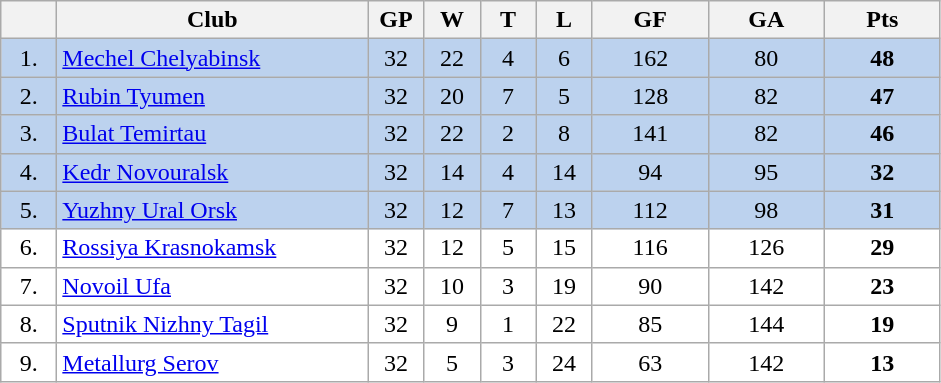<table class="wikitable">
<tr>
<th width="30"></th>
<th width="200">Club</th>
<th width="30">GP</th>
<th width="30">W</th>
<th width="30">T</th>
<th width="30">L</th>
<th width="70">GF</th>
<th width="70">GA</th>
<th width="70">Pts</th>
</tr>
<tr bgcolor="#BCD2EE" align="center">
<td>1.</td>
<td align="left"><a href='#'>Mechel Chelyabinsk</a></td>
<td>32</td>
<td>22</td>
<td>4</td>
<td>6</td>
<td>162</td>
<td>80</td>
<td><strong>48</strong></td>
</tr>
<tr bgcolor="#BCD2EE" align="center">
<td>2.</td>
<td align="left"><a href='#'>Rubin Tyumen</a></td>
<td>32</td>
<td>20</td>
<td>7</td>
<td>5</td>
<td>128</td>
<td>82</td>
<td><strong>47</strong></td>
</tr>
<tr bgcolor="#BCD2EE" align="center">
<td>3.</td>
<td align="left"><a href='#'>Bulat Temirtau</a></td>
<td>32</td>
<td>22</td>
<td>2</td>
<td>8</td>
<td>141</td>
<td>82</td>
<td><strong>46</strong></td>
</tr>
<tr bgcolor="#BCD2EE" align="center">
<td>4.</td>
<td align="left"><a href='#'>Kedr Novouralsk</a></td>
<td>32</td>
<td>14</td>
<td>4</td>
<td>14</td>
<td>94</td>
<td>95</td>
<td><strong>32</strong></td>
</tr>
<tr bgcolor="#BCD2EE" align="center">
<td>5.</td>
<td align="left"><a href='#'>Yuzhny Ural Orsk</a></td>
<td>32</td>
<td>12</td>
<td>7</td>
<td>13</td>
<td>112</td>
<td>98</td>
<td><strong>31</strong></td>
</tr>
<tr bgcolor="#FFFFFF" align="center">
<td>6.</td>
<td align="left"><a href='#'>Rossiya Krasnokamsk</a></td>
<td>32</td>
<td>12</td>
<td>5</td>
<td>15</td>
<td>116</td>
<td>126</td>
<td><strong>29</strong></td>
</tr>
<tr bgcolor="#FFFFFF" align="center">
<td>7.</td>
<td align="left"><a href='#'>Novoil Ufa</a></td>
<td>32</td>
<td>10</td>
<td>3</td>
<td>19</td>
<td>90</td>
<td>142</td>
<td><strong>23</strong></td>
</tr>
<tr bgcolor="#FFFFFF" align="center">
<td>8.</td>
<td align="left"><a href='#'>Sputnik Nizhny Tagil</a></td>
<td>32</td>
<td>9</td>
<td>1</td>
<td>22</td>
<td>85</td>
<td>144</td>
<td><strong>19</strong></td>
</tr>
<tr bgcolor="#FFFFFF" align="center">
<td>9.</td>
<td align="left"><a href='#'>Metallurg Serov</a></td>
<td>32</td>
<td>5</td>
<td>3</td>
<td>24</td>
<td>63</td>
<td>142</td>
<td><strong>13</strong></td>
</tr>
</table>
